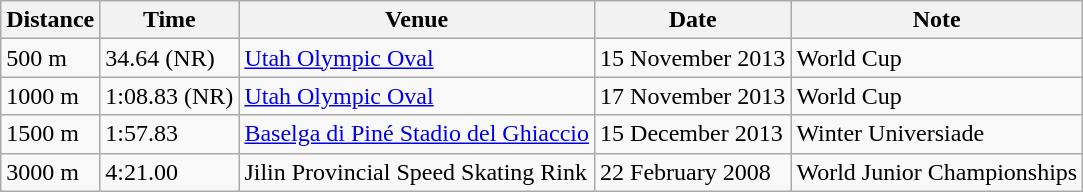<table class=wikitable>
<tr>
<th>Distance</th>
<th>Time</th>
<th>Venue</th>
<th>Date</th>
<th>Note</th>
</tr>
<tr>
<td>500 m</td>
<td>34.64 (NR)</td>
<td><a href='#'>Utah Olympic Oval</a></td>
<td>15 November 2013</td>
<td>World Cup</td>
</tr>
<tr>
<td>1000 m</td>
<td>1:08.83 (NR)</td>
<td><a href='#'>Utah Olympic Oval</a></td>
<td>17 November 2013</td>
<td>World Cup</td>
</tr>
<tr>
<td>1500 m</td>
<td>1:57.83</td>
<td><a href='#'>Baselga di Piné Stadio del Ghiaccio</a></td>
<td>15 December 2013</td>
<td>Winter Universiade</td>
</tr>
<tr>
<td>3000 m</td>
<td>4:21.00</td>
<td>Jilin Provincial Speed Skating Rink</td>
<td>22 February 2008</td>
<td>World Junior Championships</td>
</tr>
</table>
